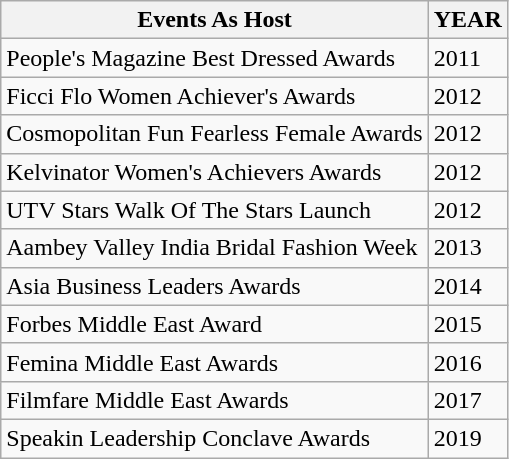<table class="wikitable">
<tr>
<th>Events As Host</th>
<th>YEAR</th>
</tr>
<tr>
<td>People's Magazine Best Dressed Awards</td>
<td>2011</td>
</tr>
<tr>
<td>Ficci Flo Women Achiever's Awards</td>
<td>2012</td>
</tr>
<tr>
<td>Cosmopolitan Fun Fearless Female Awards</td>
<td>2012</td>
</tr>
<tr>
<td>Kelvinator Women's Achievers Awards</td>
<td>2012</td>
</tr>
<tr>
<td>UTV Stars Walk Of The Stars Launch</td>
<td>2012</td>
</tr>
<tr>
<td>Aambey Valley India Bridal Fashion Week</td>
<td>2013</td>
</tr>
<tr>
<td>Asia Business Leaders Awards</td>
<td>2014</td>
</tr>
<tr>
<td>Forbes Middle East Award</td>
<td>2015</td>
</tr>
<tr>
<td>Femina Middle East Awards</td>
<td>2016</td>
</tr>
<tr>
<td>Filmfare Middle East Awards</td>
<td>2017</td>
</tr>
<tr>
<td>Speakin Leadership Conclave Awards</td>
<td>2019</td>
</tr>
</table>
